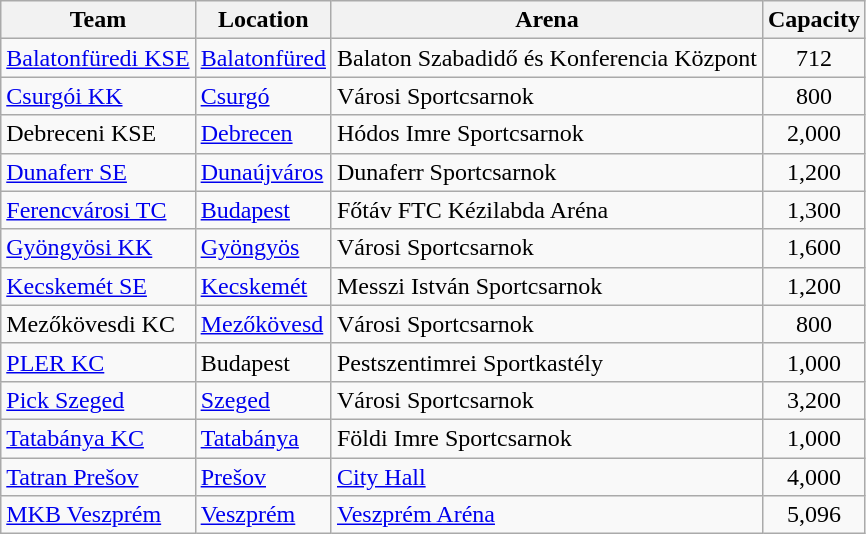<table class="wikitable sortable" style="text-align: left;">
<tr>
<th>Team</th>
<th>Location</th>
<th>Arena</th>
<th>Capacity</th>
</tr>
<tr>
<td><a href='#'>Balatonfüredi KSE</a></td>
<td><a href='#'>Balatonfüred</a></td>
<td>Balaton Szabadidő és Konferencia Központ</td>
<td align="center">712</td>
</tr>
<tr>
<td><a href='#'>Csurgói KK</a></td>
<td><a href='#'>Csurgó</a></td>
<td>Városi Sportcsarnok</td>
<td align="center">800</td>
</tr>
<tr>
<td>Debreceni KSE</td>
<td><a href='#'>Debrecen</a></td>
<td>Hódos Imre Sportcsarnok</td>
<td align="center">2,000</td>
</tr>
<tr>
<td><a href='#'>Dunaferr SE</a></td>
<td><a href='#'>Dunaújváros</a></td>
<td>Dunaferr Sportcsarnok</td>
<td align="center">1,200</td>
</tr>
<tr>
<td><a href='#'>Ferencvárosi TC</a></td>
<td><a href='#'>Budapest</a></td>
<td>Főtáv FTC Kézilabda Aréna</td>
<td align="center">1,300</td>
</tr>
<tr>
<td><a href='#'>Gyöngyösi KK</a></td>
<td><a href='#'>Gyöngyös</a></td>
<td>Városi Sportcsarnok</td>
<td align="center">1,600</td>
</tr>
<tr>
<td><a href='#'>Kecskemét SE</a></td>
<td><a href='#'>Kecskemét</a></td>
<td>Messzi István Sportcsarnok</td>
<td align="center">1,200</td>
</tr>
<tr>
<td>Mezőkövesdi KC</td>
<td><a href='#'>Mezőkövesd</a></td>
<td>Városi Sportcsarnok</td>
<td align="center">800</td>
</tr>
<tr>
<td><a href='#'>PLER KC</a></td>
<td>Budapest</td>
<td>Pestszentimrei Sportkastély</td>
<td align="center">1,000</td>
</tr>
<tr>
<td><a href='#'>Pick Szeged</a></td>
<td><a href='#'>Szeged</a></td>
<td>Városi Sportcsarnok</td>
<td align="center">3,200</td>
</tr>
<tr>
<td><a href='#'>Tatabánya KC</a></td>
<td><a href='#'>Tatabánya</a></td>
<td>Földi Imre Sportcsarnok</td>
<td align="center">1,000</td>
</tr>
<tr>
<td><a href='#'>Tatran Prešov</a></td>
<td> <a href='#'>Prešov</a></td>
<td><a href='#'>City Hall</a></td>
<td align="center">4,000</td>
</tr>
<tr>
<td><a href='#'>MKB Veszprém</a></td>
<td><a href='#'>Veszprém</a></td>
<td><a href='#'>Veszprém Aréna</a></td>
<td align="center">5,096</td>
</tr>
</table>
